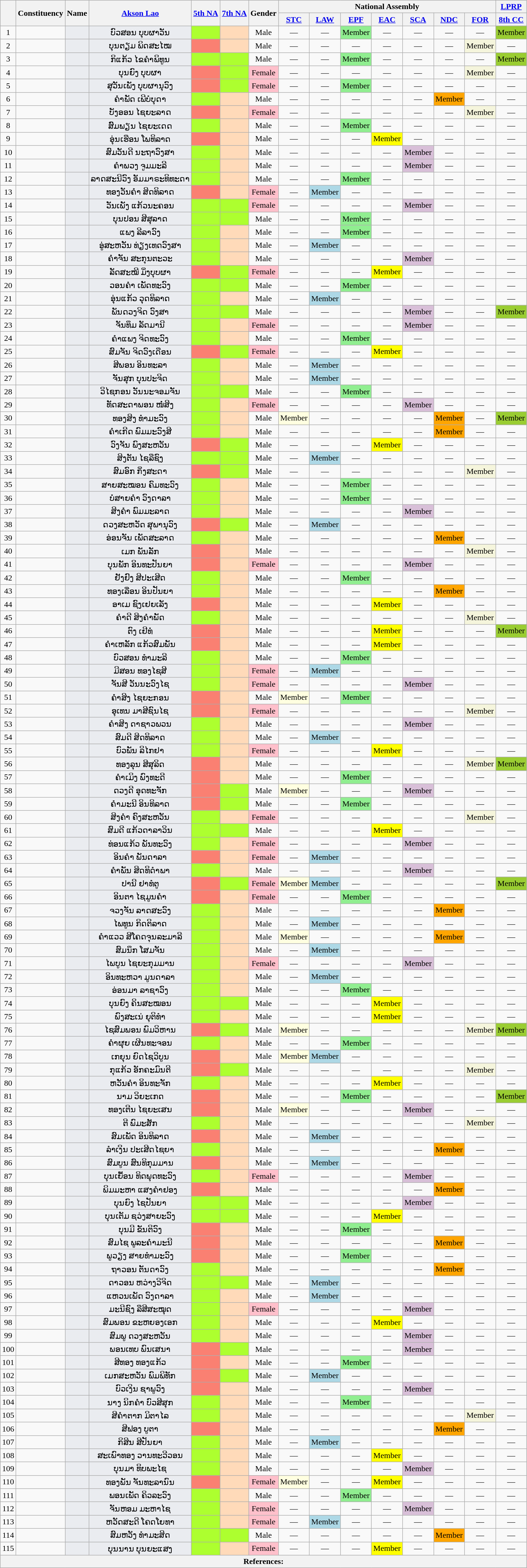<table class="wikitable sortable" style=text-align:center>
<tr>
<th rowspan="2"></th>
<th rowspan="2">Constituency</th>
<th rowspan="2">Name</th>
<th rowspan="2" class="unsortable"><a href='#'>Akson Lao</a></th>
<th rowspan="2"><a href='#'>5th NA</a></th>
<th rowspan="2"><a href='#'>7th NA</a></th>
<th rowspan="2">Gender</th>
<th colspan="7">National Assembly</th>
<th colspan="1"><a href='#'>LPRP</a></th>
</tr>
<tr>
<th><a href='#'>STC</a></th>
<th><a href='#'>LAW</a></th>
<th><a href='#'>EPF</a></th>
<th><a href='#'>EAC</a></th>
<th><a href='#'>SCA</a></th>
<th><a href='#'>NDC</a></th>
<th><a href='#'>FOR</a></th>
<th><a href='#'>8th CC</a></th>
</tr>
<tr>
<td>1</td>
<td align="left"></td>
<td bgcolor = #EAECF0></td>
<td bgcolor = #EAECF0>ບົວສອນ ບຸບຜາວັນ</td>
<td bgcolor = GreenYellow></td>
<td bgcolor = PeachPuff></td>
<td>Male</td>
<td data-sort-value="100">—</td>
<td data-sort-value="100">—</td>
<td data-sort-value="3" bgcolor = LightGreen>Member</td>
<td data-sort-value="100">—</td>
<td data-sort-value="100">—</td>
<td data-sort-value="100">—</td>
<td data-sort-value="100">—</td>
<td data-sort-value="7" bgcolor = YellowGreen>Member</td>
</tr>
<tr>
<td>2</td>
<td align="left"></td>
<td bgcolor = #EAECF0></td>
<td bgcolor = #EAECF0>ບຸນຕຽມ ພິດສະໄໝ</td>
<td bgcolor = Salmon></td>
<td bgcolor = PeachPuff></td>
<td>Male</td>
<td data-sort-value="100">—</td>
<td data-sort-value="100">—</td>
<td data-sort-value="100">—</td>
<td data-sort-value="100">—</td>
<td data-sort-value="100">—</td>
<td data-sort-value="100">—</td>
<td data-sort-value="4" bgcolor = Beige>Member</td>
<td data-sort-value="100">—</td>
</tr>
<tr>
<td>3</td>
<td align="left"></td>
<td bgcolor = #EAECF0></td>
<td bgcolor = #EAECF0>ກິແກ້ວ ໄຂຄຳພິທູນ</td>
<td bgcolor = GreenYellow></td>
<td bgcolor = GreenYellow></td>
<td>Male</td>
<td data-sort-value="100">—</td>
<td data-sort-value="100">—</td>
<td data-sort-value="4" bgcolor = LightGreen>Member</td>
<td data-sort-value="100">—</td>
<td data-sort-value="100">—</td>
<td data-sort-value="100">—</td>
<td data-sort-value="100">—</td>
<td data-sort-value="51" bgcolor = YellowGreen>Member</td>
</tr>
<tr>
<td>4</td>
<td align="left"></td>
<td bgcolor = #EAECF0></td>
<td bgcolor = #EAECF0>ບຸນຍົງ ບຸບຜາ</td>
<td bgcolor = Salmon></td>
<td bgcolor = GreenYellow></td>
<td bgcolor = Pink>Female</td>
<td data-sort-value="100">—</td>
<td data-sort-value="100">—</td>
<td data-sort-value="100">—</td>
<td data-sort-value="100">—</td>
<td data-sort-value="100">—</td>
<td data-sort-value="100">—</td>
<td data-sort-value="5" bgcolor = Beige>Member</td>
<td data-sort-value="100">—</td>
</tr>
<tr>
<td>5</td>
<td align="left"></td>
<td bgcolor = #EAECF0></td>
<td bgcolor = #EAECF0>ສຸວັນເພັງ ບຸບຜານຸວົງ</td>
<td bgcolor = Salmon></td>
<td bgcolor = GreenYellow></td>
<td bgcolor = Pink>Female</td>
<td data-sort-value="100">—</td>
<td data-sort-value="100">—</td>
<td data-sort-value="2" bgcolor = LightGreen>Member</td>
<td data-sort-value="100">—</td>
<td data-sort-value="100">—</td>
<td data-sort-value="100">—</td>
<td data-sort-value="100">—</td>
<td data-sort-value="100">—</td>
</tr>
<tr>
<td>6</td>
<td align="left"></td>
<td bgcolor = #EAECF0></td>
<td bgcolor = #EAECF0>ຄຳພັດ ເພີບໍບຸດາ</td>
<td bgcolor = GreenYellow></td>
<td bgcolor = PeachPuff></td>
<td>Male</td>
<td data-sort-value="100">—</td>
<td data-sort-value="100">—</td>
<td data-sort-value="100">—</td>
<td data-sort-value="100">—</td>
<td data-sort-value="100">—</td>
<td data-sort-value="5" bgcolor = Orange>Member</td>
<td data-sort-value="100">—</td>
<td data-sort-value="100">—</td>
</tr>
<tr>
<td>7</td>
<td align="left"></td>
<td bgcolor = #EAECF0></td>
<td bgcolor = #EAECF0>ບັງອອນ ໄຊຍະລາດ</td>
<td bgcolor = Salmon></td>
<td bgcolor = PeachPuff></td>
<td bgcolor = Pink>Female</td>
<td data-sort-value="100">—</td>
<td data-sort-value="100">—</td>
<td data-sort-value="100">—</td>
<td data-sort-value="100">—</td>
<td data-sort-value="100">—</td>
<td data-sort-value="100">—</td>
<td data-sort-value="6" bgcolor = Beige>Member</td>
<td data-sort-value="100">—</td>
</tr>
<tr>
<td>8</td>
<td align="left"></td>
<td bgcolor = #EAECF0></td>
<td bgcolor = #EAECF0>ສົົມພຽນ ໄຊຍະເດດ</td>
<td bgcolor = GreenYellow></td>
<td bgcolor = PeachPuff></td>
<td>Male</td>
<td data-sort-value="100">—</td>
<td data-sort-value="100">—</td>
<td data-sort-value="7" bgcolor = LightGreen>Member</td>
<td data-sort-value="100">—</td>
<td data-sort-value="100">—</td>
<td data-sort-value="100">—</td>
<td data-sort-value="100">—</td>
<td data-sort-value="100">—</td>
</tr>
<tr>
<td>9</td>
<td align="left"></td>
<td bgcolor = #EAECF0></td>
<td bgcolor = #EAECF0>ອຸ່ນເຮືອນ ໂພທິລາດ</td>
<td bgcolor = Salmon></td>
<td bgcolor = PeachPuff></td>
<td>Male</td>
<td data-sort-value="100">—</td>
<td data-sort-value="100">—</td>
<td data-sort-value="100">—</td>
<td data-sort-value="4" bgcolor = Yellow>Member</td>
<td data-sort-value="100">—</td>
<td data-sort-value="100">—</td>
<td data-sort-value="100">—</td>
<td data-sort-value="100">—</td>
</tr>
<tr>
<td>10</td>
<td align="left"></td>
<td bgcolor = #EAECF0></td>
<td bgcolor = #EAECF0>ສົມວັນດີ ນະຖາວົງສາ</td>
<td bgcolor = GreenYellow></td>
<td bgcolor = PeachPuff></td>
<td>Male</td>
<td data-sort-value="100">—</td>
<td data-sort-value="100">—</td>
<td data-sort-value="100">—</td>
<td data-sort-value="100">—</td>
<td data-sort-value="4" bgcolor = Thistle>Member</td>
<td data-sort-value="100">—</td>
<td data-sort-value="100">—</td>
<td data-sort-value="100">—</td>
</tr>
<tr>
<td>11</td>
<td align="left"></td>
<td bgcolor = #EAECF0></td>
<td bgcolor = #EAECF0>ຄຳພວງ ຈູມມະລີ</td>
<td bgcolor = GreenYellow></td>
<td bgcolor = PeachPuff></td>
<td>Male</td>
<td data-sort-value="100">—</td>
<td data-sort-value="100">—</td>
<td data-sort-value="100">—</td>
<td data-sort-value="100">—</td>
<td data-sort-value="5" bgcolor = Thistle>Member</td>
<td data-sort-value="100">—</td>
<td data-sort-value="100">—</td>
<td data-sort-value="100">—</td>
</tr>
<tr>
<td>12</td>
<td align="left"></td>
<td bgcolor = #EAECF0></td>
<td bgcolor = #EAECF0>ລາດສະນີວົງ ອັມມາຣະທິທະດາ</td>
<td bgcolor = GreenYellow></td>
<td bgcolor = PeachPuff></td>
<td>Male</td>
<td data-sort-value="100">—</td>
<td data-sort-value="100">—</td>
<td data-sort-value="6" bgcolor = LightGreen>Member</td>
<td data-sort-value="100">—</td>
<td data-sort-value="100">—</td>
<td data-sort-value="100">—</td>
<td data-sort-value="100">—</td>
<td data-sort-value="100">—</td>
</tr>
<tr>
<td>13</td>
<td align="left"></td>
<td bgcolor = #EAECF0></td>
<td bgcolor = #EAECF0>ທອງວັນຄຳ ສິດທິລາດ</td>
<td bgcolor = Salmon></td>
<td bgcolor = PeachPuff></td>
<td bgcolor = Pink>Female</td>
<td data-sort-value="100">—</td>
<td data-sort-value="5" bgcolor = LightBlue>Member</td>
<td data-sort-value="100">—</td>
<td data-sort-value="100">—</td>
<td data-sort-value="100">—</td>
<td data-sort-value="100">—</td>
<td data-sort-value="100">—</td>
<td data-sort-value="100">—</td>
</tr>
<tr>
<td>14</td>
<td align="left"></td>
<td bgcolor = #EAECF0></td>
<td bgcolor = #EAECF0>ວັນເພັງ ແກ້ວນະຄອນ</td>
<td bgcolor = GreenYellow></td>
<td bgcolor = GreenYellow></td>
<td bgcolor = Pink>Female</td>
<td data-sort-value="100">—</td>
<td data-sort-value="100">—</td>
<td data-sort-value="100">—</td>
<td data-sort-value="100">—</td>
<td data-sort-value="6" bgcolor = Thistle>Member</td>
<td data-sort-value="100">—</td>
<td data-sort-value="100">—</td>
<td data-sort-value="100">—</td>
</tr>
<tr>
<td>15</td>
<td align="left"></td>
<td bgcolor = #EAECF0></td>
<td bgcolor = #EAECF0>ບຸນປອນ ສີສຸລາດ</td>
<td bgcolor = GreenYellow></td>
<td bgcolor = GreenYellow></td>
<td>Male</td>
<td data-sort-value="100">—</td>
<td data-sort-value="100">—</td>
<td data-sort-value="5" bgcolor = LightGreen>Member</td>
<td data-sort-value="100">—</td>
<td data-sort-value="100">—</td>
<td data-sort-value="100">—</td>
<td data-sort-value="100">—</td>
<td data-sort-value="100">—</td>
</tr>
<tr>
<td>16</td>
<td align="left"></td>
<td bgcolor = #EAECF0></td>
<td bgcolor = #EAECF0>ແພງ ລີລາວົງ</td>
<td bgcolor = GreenYellow></td>
<td bgcolor = PeachPuff></td>
<td>Male</td>
<td data-sort-value="100">—</td>
<td data-sort-value="100">—</td>
<td data-sort-value="8" bgcolor = LightGreen>Member</td>
<td data-sort-value="100">—</td>
<td data-sort-value="100">—</td>
<td data-sort-value="100">—</td>
<td data-sort-value="100">—</td>
<td data-sort-value="100">—</td>
</tr>
<tr>
<td>17</td>
<td align="left"></td>
<td bgcolor = #EAECF0></td>
<td bgcolor = #EAECF0>ອູ່ສະຫວັນ ທ່ຽງເທດວົງສາ</td>
<td bgcolor = GreenYellow></td>
<td bgcolor = PeachPuff></td>
<td>Male</td>
<td data-sort-value="100">—</td>
<td data-sort-value="6" bgcolor = LightBlue>Member</td>
<td data-sort-value="100">—</td>
<td data-sort-value="100">—</td>
<td data-sort-value="100">—</td>
<td data-sort-value="100">—</td>
<td data-sort-value="100">—</td>
<td data-sort-value="100">—</td>
</tr>
<tr>
<td>18</td>
<td align="left"></td>
<td bgcolor = #EAECF0></td>
<td bgcolor = #EAECF0>ຄຳຈັນ ສະກຸນຕະວະ</td>
<td bgcolor = GreenYellow></td>
<td bgcolor = PeachPuff></td>
<td>Male</td>
<td data-sort-value="100">—</td>
<td data-sort-value="100">—</td>
<td data-sort-value="100">—</td>
<td data-sort-value="100">—</td>
<td data-sort-value="7" bgcolor = Thistle>Member</td>
<td data-sort-value="100">—</td>
<td data-sort-value="100">—</td>
<td data-sort-value="100">—</td>
</tr>
<tr>
<td>19</td>
<td align="left"></td>
<td bgcolor = #EAECF0></td>
<td bgcolor = #EAECF0>ລັດສະໝີ ມິ່ງບຸບຜາ</td>
<td bgcolor = Salmon></td>
<td bgcolor = GreenYellow></td>
<td bgcolor = Pink>Female</td>
<td data-sort-value="100">—</td>
<td data-sort-value="100">—</td>
<td data-sort-value="100">—</td>
<td data-sort-value="5" bgcolor = Yellow>Member</td>
<td data-sort-value="100">—</td>
<td data-sort-value="100">—</td>
<td data-sort-value="100">—</td>
<td data-sort-value="100">—</td>
</tr>
<tr>
<td>20</td>
<td align="left"></td>
<td bgcolor = #EAECF0></td>
<td bgcolor = #EAECF0>ວອນຄຳ ເພັດທະວົງ</td>
<td bgcolor = GreenYellow></td>
<td bgcolor = GreenYellow></td>
<td>Male</td>
<td data-sort-value="100">—</td>
<td data-sort-value="100">—</td>
<td data-sort-value="9" bgcolor = LightGreen>Member</td>
<td data-sort-value="100">—</td>
<td data-sort-value="100">—</td>
<td data-sort-value="100">—</td>
<td data-sort-value="100">—</td>
<td data-sort-value="100">—</td>
</tr>
<tr>
<td>21</td>
<td align="left"></td>
<td bgcolor = #EAECF0></td>
<td bgcolor = #EAECF0>ອຸ່ນແກ້ວ ວຸດທິລາດ</td>
<td bgcolor = GreenYellow></td>
<td bgcolor = PeachPuff></td>
<td>Male</td>
<td data-sort-value="100">—</td>
<td data-sort-value="3" bgcolor = LightBlue>Member</td>
<td data-sort-value="100">—</td>
<td data-sort-value="100">—</td>
<td data-sort-value="100">—</td>
<td data-sort-value="100">—</td>
<td data-sort-value="100">—</td>
<td data-sort-value="100">—</td>
</tr>
<tr>
<td>22</td>
<td align="left"></td>
<td bgcolor = #EAECF0></td>
<td bgcolor = #EAECF0>ພັນດວງຈິດ ວົງສາ</td>
<td bgcolor = GreenYellow></td>
<td bgcolor = GreenYellow></td>
<td>Male</td>
<td data-sort-value="100">—</td>
<td data-sort-value="100">—</td>
<td data-sort-value="100">—</td>
<td data-sort-value="100">—</td>
<td data-sort-value="8" bgcolor = Thistle>Member</td>
<td data-sort-value="100">—</td>
<td data-sort-value="100">—</td>
<td data-sort-value="30" bgcolor = YellowGreen>Member</td>
</tr>
<tr>
<td>23</td>
<td align="left"></td>
<td bgcolor = #EAECF0></td>
<td bgcolor = #EAECF0>ຈັນທຶມ ລັດມານີ</td>
<td bgcolor = GreenYellow></td>
<td bgcolor = PeachPuff></td>
<td bgcolor = Pink>Female</td>
<td data-sort-value="100">—</td>
<td data-sort-value="100">—</td>
<td data-sort-value="100">—</td>
<td data-sort-value="100">—</td>
<td data-sort-value="9" bgcolor = Thistle>Member</td>
<td data-sort-value="100">—</td>
<td data-sort-value="100">—</td>
<td data-sort-value="100">—</td>
</tr>
<tr>
<td>24</td>
<td align="left"></td>
<td bgcolor = #EAECF0></td>
<td bgcolor = #EAECF0>ຄຳແພງ ຈິດທະວົງ</td>
<td bgcolor = GreenYellow></td>
<td bgcolor = PeachPuff></td>
<td>Male</td>
<td data-sort-value="100">—</td>
<td data-sort-value="100">—</td>
<td data-sort-value="10" bgcolor = LightGreen>Member</td>
<td data-sort-value="100">—</td>
<td data-sort-value="100">—</td>
<td data-sort-value="100">—</td>
<td data-sort-value="100">—</td>
<td data-sort-value="100">—</td>
</tr>
<tr>
<td>25</td>
<td align="left"></td>
<td bgcolor = #EAECF0></td>
<td bgcolor = #EAECF0>ສົມຈັນ ຈິດວົງເດືອນ</td>
<td bgcolor = Salmon></td>
<td bgcolor = GreenYellow></td>
<td bgcolor = Pink>Female</td>
<td data-sort-value="100">—</td>
<td data-sort-value="100">—</td>
<td data-sort-value="100">—</td>
<td data-sort-value="6" bgcolor = Yellow>Member</td>
<td data-sort-value="100">—</td>
<td data-sort-value="100">—</td>
<td data-sort-value="100">—</td>
<td data-sort-value="100">—</td>
</tr>
<tr>
<td>26</td>
<td align="left"></td>
<td bgcolor = #EAECF0></td>
<td bgcolor = #EAECF0>ສີພອນ ອິນທະລາ</td>
<td bgcolor = GreenYellow></td>
<td bgcolor = PeachPuff></td>
<td>Male</td>
<td data-sort-value="100">—</td>
<td data-sort-value="7" bgcolor = LightBlue>Member</td>
<td data-sort-value="100">—</td>
<td data-sort-value="100">—</td>
<td data-sort-value="100">—</td>
<td data-sort-value="100">—</td>
<td data-sort-value="100">—</td>
<td data-sort-value="100">—</td>
</tr>
<tr>
<td>27</td>
<td align="left"></td>
<td bgcolor = #EAECF0></td>
<td bgcolor = #EAECF0>ຈັນສຸກ ບຸນປະຈິດ</td>
<td bgcolor = GreenYellow></td>
<td bgcolor = PeachPuff></td>
<td>Male</td>
<td data-sort-value="100">—</td>
<td data-sort-value="8" bgcolor = LightBlue>Member</td>
<td data-sort-value="100">—</td>
<td data-sort-value="100">—</td>
<td data-sort-value="100">—</td>
<td data-sort-value="100">—</td>
<td data-sort-value="100">—</td>
<td data-sort-value="100">—</td>
</tr>
<tr>
<td>28</td>
<td align="left"></td>
<td bgcolor = #EAECF0></td>
<td bgcolor = #EAECF0>ວິໄຊກອນ ວັນນະຈອມຈັນ</td>
<td bgcolor = GreenYellow></td>
<td bgcolor = GreenYellow></td>
<td>Male</td>
<td data-sort-value="100">—</td>
<td data-sort-value="100">—</td>
<td data-sort-value="11" bgcolor = LightGreen>Member</td>
<td data-sort-value="100">—</td>
<td data-sort-value="100">—</td>
<td data-sort-value="100">—</td>
<td data-sort-value="100">—</td>
<td data-sort-value="100">—</td>
</tr>
<tr>
<td>29</td>
<td align="left"></td>
<td bgcolor = #EAECF0></td>
<td bgcolor = #EAECF0>ທັດສະດາພອນ ໜ່ໍສິງ</td>
<td bgcolor = GreenYellow></td>
<td bgcolor = PeachPuff></td>
<td bgcolor = Pink>Female</td>
<td data-sort-value="100">—</td>
<td data-sort-value="100">—</td>
<td data-sort-value="100">—</td>
<td data-sort-value="100">—</td>
<td data-sort-value="10" bgcolor = Thistle>Member</td>
<td data-sort-value="100">—</td>
<td data-sort-value="100">—</td>
<td data-sort-value="100">—</td>
</tr>
<tr>
<td>30</td>
<td align="left"></td>
<td bgcolor = #EAECF0></td>
<td bgcolor = #EAECF0>ທອງສິງ ທຳມະວົງ</td>
<td bgcolor = GreenYellow></td>
<td bgcolor = PeachPuff></td>
<td>Male</td>
<td data-sort-value="1" bgcolor = LightYellow>Member</td>
<td data-sort-value="100">—</td>
<td data-sort-value="100">—</td>
<td data-sort-value="100">—</td>
<td data-sort-value="100">—</td>
<td data-sort-value="3" bgcolor = Orange>Member</td>
<td data-sort-value="100">—</td>
<td data-sort-value="3" bgcolor = YellowGreen>Member</td>
</tr>
<tr>
<td>31</td>
<td align="left"></td>
<td bgcolor = #EAECF0></td>
<td bgcolor = #EAECF0>ຄຳເກີດ ພົມມະວົງສີ</td>
<td bgcolor = GreenYellow></td>
<td bgcolor = PeachPuff></td>
<td>Male</td>
<td data-sort-value="100">—</td>
<td data-sort-value="100">—</td>
<td data-sort-value="100">—</td>
<td data-sort-value="100">—</td>
<td data-sort-value="100">—</td>
<td data-sort-value="5" bgcolor = Orange>Member</td>
<td data-sort-value="100">—</td>
<td data-sort-value="100">—</td>
</tr>
<tr>
<td>32</td>
<td align="left"></td>
<td bgcolor = #EAECF0></td>
<td bgcolor = #EAECF0>ວົງຈັນ ພົງສະຫວັນ</td>
<td bgcolor = Salmon></td>
<td bgcolor = GreenYellow></td>
<td>Male</td>
<td data-sort-value="100">—</td>
<td data-sort-value="100">—</td>
<td data-sort-value="100">—</td>
<td data-sort-value="7" bgcolor = Yellow>Member</td>
<td data-sort-value="100">—</td>
<td data-sort-value="100">—</td>
<td data-sort-value="100">—</td>
<td data-sort-value="100">—</td>
</tr>
<tr>
<td>33</td>
<td align="left"></td>
<td bgcolor = #EAECF0></td>
<td bgcolor = #EAECF0>ສິງຕັນ ໄຊລືຊົງ</td>
<td bgcolor = GreenYellow></td>
<td bgcolor = GreenYellow></td>
<td>Male</td>
<td data-sort-value="100">—</td>
<td data-sort-value="9" bgcolor = LightBlue>Member</td>
<td data-sort-value="100">—</td>
<td data-sort-value="100">—</td>
<td data-sort-value="100">—</td>
<td data-sort-value="100">—</td>
<td data-sort-value="100">—</td>
<td data-sort-value="100">—</td>
</tr>
<tr>
<td>34</td>
<td align="left"></td>
<td bgcolor = #EAECF0></td>
<td bgcolor = #EAECF0>ສົມອົກ ກິ່ງສະດາ</td>
<td bgcolor = Salmon></td>
<td bgcolor = GreenYellow></td>
<td>Male</td>
<td data-sort-value="100">—</td>
<td data-sort-value="100">—</td>
<td data-sort-value="100">—</td>
<td data-sort-value="100">—</td>
<td data-sort-value="100">—</td>
<td data-sort-value="100">—</td>
<td data-sort-value="7" bgcolor = Beige>Member</td>
<td data-sort-value="100">—</td>
</tr>
<tr>
<td>35</td>
<td align="left"></td>
<td bgcolor = #EAECF0></td>
<td bgcolor = #EAECF0>ສາຍສະໝອນ ຄົມທະວົງ</td>
<td bgcolor = GreenYellow></td>
<td bgcolor = PeachPuff></td>
<td>Male</td>
<td data-sort-value="100">—</td>
<td data-sort-value="100">—</td>
<td data-sort-value="13" bgcolor = LightGreen>Member</td>
<td data-sort-value="100">—</td>
<td data-sort-value="100">—</td>
<td data-sort-value="100">—</td>
<td data-sort-value="100">—</td>
<td data-sort-value="100">—</td>
</tr>
<tr>
<td>36</td>
<td align="left"></td>
<td bgcolor = #EAECF0></td>
<td bgcolor = #EAECF0>ບໍສາຍຄຳ ວົງດາລາ</td>
<td bgcolor = GreenYellow></td>
<td bgcolor = PeachPuff></td>
<td>Male</td>
<td data-sort-value="100">—</td>
<td data-sort-value="100">—</td>
<td data-sort-value="12" bgcolor = LightGreen>Member</td>
<td data-sort-value="100">—</td>
<td data-sort-value="100">—</td>
<td data-sort-value="100">—</td>
<td data-sort-value="100">—</td>
<td data-sort-value="100">—</td>
</tr>
<tr>
<td>37</td>
<td align="left"></td>
<td bgcolor = #EAECF0></td>
<td bgcolor = #EAECF0>ສິງຄຳ ພົມມະລາດ</td>
<td bgcolor = GreenYellow></td>
<td bgcolor = PeachPuff></td>
<td>Male</td>
<td data-sort-value="100">—</td>
<td data-sort-value="100">—</td>
<td data-sort-value="100">—</td>
<td data-sort-value="100">—</td>
<td data-sort-value="11" bgcolor = Thistle>Member</td>
<td data-sort-value="100">—</td>
<td data-sort-value="100">—</td>
<td data-sort-value="100">—</td>
</tr>
<tr>
<td>38</td>
<td align="left"></td>
<td bgcolor = #EAECF0></td>
<td bgcolor = #EAECF0>ດວງສະຫວັດ ສຸພານຸວົງ</td>
<td bgcolor = Salmon></td>
<td bgcolor = GreenYellow></td>
<td>Male</td>
<td data-sort-value="100">—</td>
<td data-sort-value="10" bgcolor = LightBlue>Member</td>
<td data-sort-value="100">—</td>
<td data-sort-value="100">—</td>
<td data-sort-value="100">—</td>
<td data-sort-value="100">—</td>
<td data-sort-value="100">—</td>
<td data-sort-value="100">—</td>
</tr>
<tr>
<td>39</td>
<td align="left"></td>
<td bgcolor = #EAECF0></td>
<td bgcolor = #EAECF0>ອ່ອນຈັນ ເພັດສະລາດ</td>
<td bgcolor = GreenYellow></td>
<td bgcolor = PeachPuff></td>
<td>Male</td>
<td data-sort-value="100">—</td>
<td data-sort-value="100">—</td>
<td data-sort-value="100">—</td>
<td data-sort-value="100">—</td>
<td data-sort-value="100">—</td>
<td data-sort-value="6" bgcolor = Orange>Member</td>
<td data-sort-value="100">—</td>
<td data-sort-value="100">—</td>
</tr>
<tr>
<td>40</td>
<td align="left"></td>
<td bgcolor = #EAECF0></td>
<td bgcolor = #EAECF0>ເມກ ພັນລັກ</td>
<td bgcolor = Salmon></td>
<td bgcolor = PeachPuff></td>
<td>Male</td>
<td data-sort-value="100">—</td>
<td data-sort-value="100">—</td>
<td data-sort-value="100">—</td>
<td data-sort-value="100">—</td>
<td data-sort-value="100">—</td>
<td data-sort-value="100">—</td>
<td data-sort-value="8" bgcolor = Beige>Member</td>
<td data-sort-value="100">—</td>
</tr>
<tr>
<td>41</td>
<td align="left"></td>
<td bgcolor = #EAECF0></td>
<td bgcolor = #EAECF0>ບຸນພັກ ອິນທະປັນຍາ</td>
<td bgcolor = Salmon></td>
<td bgcolor = PeachPuff></td>
<td bgcolor = Pink>Female</td>
<td data-sort-value="100">—</td>
<td data-sort-value="100">—</td>
<td data-sort-value="100">—</td>
<td data-sort-value="100">—</td>
<td data-sort-value="12" bgcolor = Thistle>Member</td>
<td data-sort-value="100">—</td>
<td data-sort-value="100">—</td>
<td data-sort-value="100">—</td>
</tr>
<tr>
<td>42</td>
<td align="left"></td>
<td bgcolor = #EAECF0></td>
<td bgcolor = #EAECF0>ຢັງຢົງ ສີປະເສີດ</td>
<td bgcolor = GreenYellow></td>
<td bgcolor = PeachPuff></td>
<td>Male</td>
<td data-sort-value="100">—</td>
<td data-sort-value="100">—</td>
<td data-sort-value="14" bgcolor = LightGreen>Member</td>
<td data-sort-value="100">—</td>
<td data-sort-value="100">—</td>
<td data-sort-value="100">—</td>
<td data-sort-value="100">—</td>
<td data-sort-value="100">—</td>
</tr>
<tr>
<td>43</td>
<td align="left"></td>
<td bgcolor = #EAECF0></td>
<td bgcolor = #EAECF0>ທອງເລື່ອນ ອິນປັນຍາ</td>
<td bgcolor = GreenYellow></td>
<td bgcolor = PeachPuff></td>
<td>Male</td>
<td data-sort-value="100">—</td>
<td data-sort-value="100">—</td>
<td data-sort-value="100">—</td>
<td data-sort-value="100">—</td>
<td data-sort-value="100">—</td>
<td data-sort-value="7" bgcolor = Orange>Member</td>
<td data-sort-value="100">—</td>
<td data-sort-value="100">—</td>
</tr>
<tr>
<td>44</td>
<td align="left"></td>
<td bgcolor = #EAECF0></td>
<td bgcolor = #EAECF0>ອາເມ ຊົງເຢຍເລັງ</td>
<td bgcolor = Salmon></td>
<td bgcolor = PeachPuff></td>
<td>Male</td>
<td data-sort-value="100">—</td>
<td data-sort-value="100">—</td>
<td data-sort-value="100">—</td>
<td data-sort-value="8" bgcolor = Yellow>Member</td>
<td data-sort-value="100">—</td>
<td data-sort-value="100">—</td>
<td data-sort-value="100">—</td>
<td data-sort-value="100">—</td>
</tr>
<tr>
<td>45</td>
<td align="left"></td>
<td bgcolor = #EAECF0></td>
<td bgcolor = #EAECF0>ຄຳດີ ສິງຄຳພັດ</td>
<td bgcolor = GreenYellow></td>
<td bgcolor = PeachPuff></td>
<td>Male</td>
<td data-sort-value="100">—</td>
<td data-sort-value="100">—</td>
<td data-sort-value="100">—</td>
<td data-sort-value="100">—</td>
<td data-sort-value="100">—</td>
<td data-sort-value="100">—</td>
<td data-sort-value="9" bgcolor = Beige>Member</td>
<td data-sort-value="100">—</td>
</tr>
<tr>
<td>46</td>
<td align="left"></td>
<td bgcolor = #EAECF0></td>
<td bgcolor = #EAECF0>ຕົງ ເຢີທໍ</td>
<td bgcolor = Salmon></td>
<td bgcolor = PeachPuff></td>
<td>Male</td>
<td data-sort-value="100">—</td>
<td data-sort-value="100">—</td>
<td data-sort-value="100">—</td>
<td data-sort-value="9" bgcolor = Yellow>Member</td>
<td data-sort-value="100">—</td>
<td data-sort-value="100">—</td>
<td data-sort-value="100">—</td>
<td data-sort-value="47" bgcolor = YellowGreen>Member</td>
</tr>
<tr>
<td>47</td>
<td align="left"></td>
<td bgcolor = #EAECF0></td>
<td bgcolor = #EAECF0>ຄຳເຫລັກ ແກ້ວສົມພັນ</td>
<td bgcolor = Salmon></td>
<td bgcolor = PeachPuff></td>
<td>Male</td>
<td data-sort-value="100">—</td>
<td data-sort-value="100">—</td>
<td data-sort-value="100">—</td>
<td data-sort-value="2" bgcolor = Yellow>Member</td>
<td data-sort-value="100">—</td>
<td data-sort-value="100">—</td>
<td data-sort-value="100">—</td>
<td data-sort-value="100">—</td>
</tr>
<tr>
<td>48</td>
<td align="left"></td>
<td bgcolor = #EAECF0></td>
<td bgcolor = #EAECF0>ບົວສອນ ທຳມະລີ</td>
<td bgcolor = GreenYellow></td>
<td bgcolor = PeachPuff></td>
<td>Male</td>
<td data-sort-value="100">—</td>
<td data-sort-value="100">—</td>
<td data-sort-value="15" bgcolor = LightGreen>Member</td>
<td data-sort-value="100">—</td>
<td data-sort-value="100">—</td>
<td data-sort-value="100">—</td>
<td data-sort-value="100">—</td>
<td data-sort-value="100">—</td>
</tr>
<tr>
<td>49</td>
<td align="left"></td>
<td bgcolor = #EAECF0></td>
<td bgcolor = #EAECF0>ມີສອນ ທອງໄຊສີ</td>
<td bgcolor = GreenYellow></td>
<td bgcolor = PeachPuff></td>
<td bgcolor = Pink>Female</td>
<td data-sort-value="100">—</td>
<td data-sort-value="11" bgcolor = LightBlue>Member</td>
<td data-sort-value="100">—</td>
<td data-sort-value="100">—</td>
<td data-sort-value="100">—</td>
<td data-sort-value="100">—</td>
<td data-sort-value="100">—</td>
<td data-sort-value="100">—</td>
</tr>
<tr>
<td>50</td>
<td align="left"></td>
<td bgcolor = #EAECF0></td>
<td bgcolor = #EAECF0>ຈັນສີ ວັນນະວົງໄຊ</td>
<td bgcolor = GreenYellow></td>
<td bgcolor = PeachPuff></td>
<td bgcolor = Pink>Female</td>
<td data-sort-value="100">—</td>
<td data-sort-value="100">—</td>
<td data-sort-value="100">—</td>
<td data-sort-value="100">—</td>
<td data-sort-value="13" bgcolor = Thistle>Member</td>
<td data-sort-value="100">—</td>
<td data-sort-value="100">—</td>
<td data-sort-value="100">—</td>
</tr>
<tr>
<td>51</td>
<td align="left"></td>
<td bgcolor = #EAECF0></td>
<td bgcolor = #EAECF0>ຄຳສິງ ໄຊຍະກອນ</td>
<td bgcolor = Salmon></td>
<td bgcolor = PeachPuff></td>
<td>Male</td>
<td data-sort-value="5" bgcolor = LightYellow>Member</td>
<td data-sort-value="100">—</td>
<td data-sort-value="1" bgcolor = LightGreen>Member</td>
<td data-sort-value="100">—</td>
<td data-sort-value="100">—</td>
<td data-sort-value="100">—</td>
<td data-sort-value="100">—</td>
<td data-sort-value="100">—</td>
</tr>
<tr>
<td>52</td>
<td align="left"></td>
<td bgcolor = #EAECF0></td>
<td bgcolor = #EAECF0>ອຸເທນ ມາສີຊົນໄຊ</td>
<td bgcolor = Salmon></td>
<td bgcolor = PeachPuff></td>
<td bgcolor = Pink>Female</td>
<td data-sort-value="100">—</td>
<td data-sort-value="100">—</td>
<td data-sort-value="100">—</td>
<td data-sort-value="100">—</td>
<td data-sort-value="100">—</td>
<td data-sort-value="100">—</td>
<td data-sort-value="10" bgcolor = Beige>Member</td>
<td data-sort-value="100">—</td>
</tr>
<tr>
<td>53</td>
<td align="left"></td>
<td bgcolor = #EAECF0></td>
<td bgcolor = #EAECF0>ຄຳສິງ ດາຊາວພວນ</td>
<td bgcolor = GreenYellow></td>
<td bgcolor = PeachPuff></td>
<td>Male</td>
<td data-sort-value="100">—</td>
<td data-sort-value="100">—</td>
<td data-sort-value="100">—</td>
<td data-sort-value="100">—</td>
<td data-sort-value="14" bgcolor = Thistle>Member</td>
<td data-sort-value="100">—</td>
<td data-sort-value="100">—</td>
<td data-sort-value="100">—</td>
</tr>
<tr>
<td>54</td>
<td align="left"></td>
<td bgcolor = #EAECF0></td>
<td bgcolor = #EAECF0>ສົມດີ ສິດທິລາດ</td>
<td bgcolor = GreenYellow></td>
<td bgcolor = PeachPuff></td>
<td>Male</td>
<td data-sort-value="100">—</td>
<td data-sort-value="12" bgcolor = LightBlue>Member</td>
<td data-sort-value="100">—</td>
<td data-sort-value="100">—</td>
<td data-sort-value="100">—</td>
<td data-sort-value="100">—</td>
<td data-sort-value="100">—</td>
<td data-sort-value="100">—</td>
</tr>
<tr>
<td>55</td>
<td align="left"></td>
<td bgcolor = #EAECF0></td>
<td bgcolor = #EAECF0>ບົວພັນ ລິໄກຢາ</td>
<td bgcolor = GreenYellow></td>
<td bgcolor = PeachPuff></td>
<td bgcolor = Pink>Female</td>
<td data-sort-value="100">—</td>
<td data-sort-value="100">—</td>
<td data-sort-value="100">—</td>
<td data-sort-value="10" bgcolor = Yellow>Member</td>
<td data-sort-value="100">—</td>
<td data-sort-value="100">—</td>
<td data-sort-value="100">—</td>
<td data-sort-value="100">—</td>
</tr>
<tr>
<td>56</td>
<td align="left"></td>
<td bgcolor = #EAECF0></td>
<td bgcolor = #EAECF0>ທອງລຸນ ສີສຸລິດ</td>
<td bgcolor = Salmon></td>
<td bgcolor = PeachPuff></td>
<td>Male</td>
<td data-sort-value="100">—</td>
<td data-sort-value="100">—</td>
<td data-sort-value="100">—</td>
<td data-sort-value="100">—</td>
<td data-sort-value="100">—</td>
<td data-sort-value="100">—</td>
<td data-sort-value="3" bgcolor = Beige>Member</td>
<td data-sort-value="8" bgcolor = YellowGreen>Member</td>
</tr>
<tr>
<td>57</td>
<td align="left"></td>
<td bgcolor = #EAECF0></td>
<td bgcolor = #EAECF0>ຄຳເມິງ ພົງທະດີ</td>
<td bgcolor = Salmon></td>
<td bgcolor = PeachPuff></td>
<td>Male</td>
<td data-sort-value="100">—</td>
<td data-sort-value="100">—</td>
<td data-sort-value="17" bgcolor = LightGreen>Member</td>
<td data-sort-value="100">—</td>
<td data-sort-value="100">—</td>
<td data-sort-value="100">—</td>
<td data-sort-value="100">—</td>
<td data-sort-value="100">—</td>
</tr>
<tr>
<td>58</td>
<td align="left"></td>
<td bgcolor = #EAECF0></td>
<td bgcolor = #EAECF0>ດວງດີ ອຸດທະຈັກ</td>
<td bgcolor = Salmon></td>
<td bgcolor = GreenYellow></td>
<td>Male</td>
<td data-sort-value="7" bgcolor = LightYellow>Member</td>
<td data-sort-value="100">—</td>
<td data-sort-value="100">—</td>
<td data-sort-value="100">—</td>
<td data-sort-value="1" bgcolor = Thistle>Member</td>
<td data-sort-value="100">—</td>
<td data-sort-value="100">—</td>
<td data-sort-value="100">—</td>
</tr>
<tr>
<td>59</td>
<td align="left"></td>
<td bgcolor = #EAECF0></td>
<td bgcolor = #EAECF0>ຄຳມະນີ ອິນທິລາດ</td>
<td bgcolor = Salmon></td>
<td bgcolor = GreenYellow></td>
<td>Male</td>
<td data-sort-value="100">—</td>
<td data-sort-value="100">—</td>
<td data-sort-value="16" bgcolor = LightGreen>Member</td>
<td data-sort-value="100">—</td>
<td data-sort-value="100">—</td>
<td data-sort-value="100">—</td>
<td data-sort-value="100">—</td>
<td data-sort-value="100">—</td>
</tr>
<tr>
<td>60</td>
<td align="left"></td>
<td bgcolor = #EAECF0></td>
<td bgcolor = #EAECF0>ສິງຄຳ ຄົງສະຫວັນ</td>
<td bgcolor = GreenYellow></td>
<td bgcolor = PeachPuff></td>
<td bgcolor = Pink>Female</td>
<td data-sort-value="100">—</td>
<td data-sort-value="100">—</td>
<td data-sort-value="100">—</td>
<td data-sort-value="100">—</td>
<td data-sort-value="100">—</td>
<td data-sort-value="100">—</td>
<td data-sort-value="11" bgcolor = Beige>Member</td>
<td data-sort-value="100">—</td>
</tr>
<tr>
<td>61</td>
<td align="left"></td>
<td bgcolor = #EAECF0></td>
<td bgcolor = #EAECF0>ສົມດີ ແກ້ວດາລາວິນ</td>
<td bgcolor = GreenYellow></td>
<td bgcolor = GreenYellow></td>
<td>Male</td>
<td data-sort-value="100">—</td>
<td data-sort-value="100">—</td>
<td data-sort-value="100">—</td>
<td data-sort-value="11" bgcolor = Yellow>Member</td>
<td data-sort-value="100">—</td>
<td data-sort-value="100">—</td>
<td data-sort-value="100">—</td>
<td data-sort-value="100">—</td>
</tr>
<tr>
<td>62</td>
<td align="left"></td>
<td bgcolor = #EAECF0></td>
<td bgcolor = #EAECF0>ທ່ອນແກ້ວ ພັນທະວົງ</td>
<td bgcolor = GreenYellow></td>
<td bgcolor = PeachPuff></td>
<td bgcolor = Pink>Female</td>
<td data-sort-value="100">—</td>
<td data-sort-value="100">—</td>
<td data-sort-value="100">—</td>
<td data-sort-value="100">—</td>
<td data-sort-value="15" bgcolor = Thistle>Member</td>
<td data-sort-value="100">—</td>
<td data-sort-value="100">—</td>
<td data-sort-value="100">—</td>
</tr>
<tr>
<td>63</td>
<td align="left"></td>
<td bgcolor = #EAECF0></td>
<td bgcolor = #EAECF0>ອິນຄຳ ພັນດາລາ</td>
<td bgcolor = Salmon></td>
<td bgcolor = PeachPuff></td>
<td bgcolor = Pink>Female</td>
<td data-sort-value="100">—</td>
<td data-sort-value="13" bgcolor = LightBlue>Member</td>
<td data-sort-value="100">—</td>
<td data-sort-value="100">—</td>
<td data-sort-value="100">—</td>
<td data-sort-value="100">—</td>
<td data-sort-value="100">—</td>
<td data-sort-value="100">—</td>
</tr>
<tr>
<td>64</td>
<td align="left"></td>
<td bgcolor = #EAECF0></td>
<td bgcolor = #EAECF0>ຄຳພັນ ສິດທິດຳພາ</td>
<td bgcolor = GreenYellow></td>
<td bgcolor = PeachPuff></td>
<td>Male</td>
<td data-sort-value="100">—</td>
<td data-sort-value="100">—</td>
<td data-sort-value="100">—</td>
<td data-sort-value="100">—</td>
<td data-sort-value="16" bgcolor = Thistle>Member</td>
<td data-sort-value="100">—</td>
<td data-sort-value="100">—</td>
<td data-sort-value="100">—</td>
</tr>
<tr>
<td>65</td>
<td align="left"></td>
<td bgcolor = #EAECF0></td>
<td bgcolor = #EAECF0>ປານີ ຢາທໍຕູ</td>
<td bgcolor = Salmon></td>
<td bgcolor = GreenYellow></td>
<td bgcolor = Pink>Female</td>
<td data-sort-value="2" bgcolor = LightYellow>Member</td>
<td data-sort-value="4" bgcolor = LightBlue>Member</td>
<td data-sort-value="100">—</td>
<td data-sort-value="100">—</td>
<td data-sort-value="100">—</td>
<td data-sort-value="100">—</td>
<td data-sort-value="100">—</td>
<td data-sort-value="11" bgcolor = YellowGreen>Member</td>
</tr>
<tr>
<td>66</td>
<td align="left"></td>
<td bgcolor = #EAECF0></td>
<td bgcolor = #EAECF0>ອິນຕາ ໄຊມູນຄຳ</td>
<td bgcolor = Salmon></td>
<td bgcolor = PeachPuff></td>
<td bgcolor = Pink>Female</td>
<td data-sort-value="100">—</td>
<td data-sort-value="100">—</td>
<td data-sort-value="18" bgcolor = LightGreen>Member</td>
<td data-sort-value="100">—</td>
<td data-sort-value="100">—</td>
<td data-sort-value="100">—</td>
<td data-sort-value="100">—</td>
<td data-sort-value="100">—</td>
</tr>
<tr>
<td>67</td>
<td align="left"></td>
<td bgcolor = #EAECF0></td>
<td bgcolor = #EAECF0>ຈວງຈັນ ລາດສະວົງ</td>
<td bgcolor = GreenYellow></td>
<td bgcolor = PeachPuff></td>
<td>Male</td>
<td data-sort-value="100">—</td>
<td data-sort-value="100">—</td>
<td data-sort-value="100">—</td>
<td data-sort-value="100">—</td>
<td data-sort-value="100">—</td>
<td data-sort-value="8" bgcolor = Orange>Member</td>
<td data-sort-value="100">—</td>
<td data-sort-value="100">—</td>
</tr>
<tr>
<td>68</td>
<td align="left"></td>
<td bgcolor = #EAECF0></td>
<td bgcolor = #EAECF0>ໄພທູນ ກິດຕິລາດ</td>
<td bgcolor = GreenYellow></td>
<td bgcolor = PeachPuff></td>
<td>Male</td>
<td data-sort-value="100">—</td>
<td data-sort-value="14" bgcolor = LightBlue>Member</td>
<td data-sort-value="100">—</td>
<td data-sort-value="100">—</td>
<td data-sort-value="100">—</td>
<td data-sort-value="100">—</td>
<td data-sort-value="100">—</td>
<td data-sort-value="100">—</td>
</tr>
<tr>
<td>69</td>
<td align="left"></td>
<td bgcolor = #EAECF0></td>
<td bgcolor = #EAECF0>ຄຳແວວ ສີໂຄດຈຸນລະມາລີ</td>
<td bgcolor = GreenYellow></td>
<td bgcolor = PeachPuff></td>
<td>Male</td>
<td data-sort-value="8" bgcolor = LightYellow>Member</td>
<td data-sort-value="100">—</td>
<td data-sort-value="100">—</td>
<td data-sort-value="100">—</td>
<td data-sort-value="100">—</td>
<td data-sort-value="1" bgcolor = Orange>Member</td>
<td data-sort-value="100">—</td>
<td data-sort-value="100">—</td>
</tr>
<tr>
<td>70</td>
<td align="left"></td>
<td bgcolor = #EAECF0></td>
<td bgcolor = #EAECF0>ສົມນຶກ ໂສມຈັນ</td>
<td bgcolor = GreenYellow></td>
<td bgcolor = PeachPuff></td>
<td>Male</td>
<td data-sort-value="100">—</td>
<td data-sort-value="16" bgcolor = LightBlue>Member</td>
<td data-sort-value="100">—</td>
<td data-sort-value="100">—</td>
<td data-sort-value="100">—</td>
<td data-sort-value="100">—</td>
<td data-sort-value="100">—</td>
<td data-sort-value="100">—</td>
</tr>
<tr>
<td>71</td>
<td align="left"></td>
<td bgcolor = #EAECF0></td>
<td bgcolor = #EAECF0>ໄພບູນ ໄຊຍະກຸມມານ</td>
<td bgcolor = GreenYellow></td>
<td bgcolor = PeachPuff></td>
<td bgcolor = Pink>Female</td>
<td data-sort-value="100">—</td>
<td data-sort-value="100">—</td>
<td data-sort-value="100">—</td>
<td data-sort-value="100">—</td>
<td data-sort-value="17" bgcolor = Thistle>Member</td>
<td data-sort-value="100">—</td>
<td data-sort-value="100">—</td>
<td data-sort-value="100">—</td>
</tr>
<tr>
<td>72</td>
<td align="left"></td>
<td bgcolor = #EAECF0></td>
<td bgcolor = #EAECF0>ອິນທະຫວາ ມູນດາລາ</td>
<td bgcolor = GreenYellow></td>
<td bgcolor = PeachPuff></td>
<td>Male</td>
<td data-sort-value="100">—</td>
<td data-sort-value="15" bgcolor = LightBlue>Member</td>
<td data-sort-value="100">—</td>
<td data-sort-value="100">—</td>
<td data-sort-value="100">—</td>
<td data-sort-value="100">—</td>
<td data-sort-value="100">—</td>
<td data-sort-value="100">—</td>
</tr>
<tr>
<td>73</td>
<td align="left"></td>
<td bgcolor = #EAECF0></td>
<td bgcolor = #EAECF0>ອ່ອນມາ ລາຊາວົງ</td>
<td bgcolor = GreenYellow></td>
<td bgcolor = PeachPuff></td>
<td>Male</td>
<td data-sort-value="100">—</td>
<td data-sort-value="100">—</td>
<td data-sort-value="19" bgcolor = LightGreen>Member</td>
<td data-sort-value="100">—</td>
<td data-sort-value="100">—</td>
<td data-sort-value="100">—</td>
<td data-sort-value="100">—</td>
<td data-sort-value="100">—</td>
</tr>
<tr>
<td>74</td>
<td align="left"></td>
<td bgcolor = #EAECF0></td>
<td bgcolor = #EAECF0>ບຸນຍົງ ຄິນສະໝອນ</td>
<td bgcolor = GreenYellow></td>
<td bgcolor = GreenYellow></td>
<td>Male</td>
<td data-sort-value="100">—</td>
<td data-sort-value="100">—</td>
<td data-sort-value="100">—</td>
<td data-sort-value="12" bgcolor = Yellow>Member</td>
<td data-sort-value="100">—</td>
<td data-sort-value="100">—</td>
<td data-sort-value="100">—</td>
<td data-sort-value="100">—</td>
</tr>
<tr>
<td>75</td>
<td align="left"></td>
<td bgcolor = #EAECF0></td>
<td bgcolor = #EAECF0>ພົງສະເນ່ ຍຸຕິທຳ</td>
<td bgcolor = GreenYellow></td>
<td bgcolor = PeachPuff></td>
<td>Male</td>
<td data-sort-value="100">—</td>
<td data-sort-value="100">—</td>
<td data-sort-value="100">—</td>
<td data-sort-value="3" bgcolor = Yellow>Member</td>
<td data-sort-value="100">—</td>
<td data-sort-value="100">—</td>
<td data-sort-value="100">—</td>
<td data-sort-value="100">—</td>
</tr>
<tr>
<td>76</td>
<td align="left"></td>
<td bgcolor = #EAECF0></td>
<td bgcolor = #EAECF0>ໄຊສົມພອນ ພົມວິຫານ</td>
<td bgcolor = Salmon></td>
<td bgcolor = GreenYellow></td>
<td>Male</td>
<td data-sort-value="3" bgcolor = LightYellow>Member</td>
<td data-sort-value="100">—</td>
<td data-sort-value="100">—</td>
<td data-sort-value="100">—</td>
<td data-sort-value="100">—</td>
<td data-sort-value="100">—</td>
<td data-sort-value="1" bgcolor = Beige>Member</td>
<td data-sort-value="22" bgcolor = YellowGreen>Member</td>
</tr>
<tr>
<td>77</td>
<td align="left"></td>
<td bgcolor = #EAECF0></td>
<td bgcolor = #EAECF0>ຄຳຜຸຍ ເຜີນທະຈອນ</td>
<td bgcolor = GreenYellow></td>
<td bgcolor = PeachPuff></td>
<td>Male</td>
<td data-sort-value="100">—</td>
<td data-sort-value="100">—</td>
<td data-sort-value="20" bgcolor = LightGreen>Member</td>
<td data-sort-value="100">—</td>
<td data-sort-value="100">—</td>
<td data-sort-value="100">—</td>
<td data-sort-value="100">—</td>
<td data-sort-value="100">—</td>
</tr>
<tr>
<td>78</td>
<td align="left"></td>
<td bgcolor = #EAECF0></td>
<td bgcolor = #EAECF0>ເກຍຸນ ຍົດໄຊວິບູນ</td>
<td bgcolor = Salmon></td>
<td bgcolor = PeachPuff></td>
<td>Male</td>
<td data-sort-value="4" bgcolor = LightYellow>Member</td>
<td data-sort-value="1" bgcolor = LightBlue>Member</td>
<td data-sort-value="100">—</td>
<td data-sort-value="100">—</td>
<td data-sort-value="100">—</td>
<td data-sort-value="100">—</td>
<td data-sort-value="100">—</td>
<td data-sort-value="100">—</td>
</tr>
<tr>
<td>79</td>
<td align="left"></td>
<td bgcolor = #EAECF0></td>
<td bgcolor = #EAECF0>ກຸແກ້ວ ອັກຄະມົນຕີ</td>
<td bgcolor = Salmon></td>
<td bgcolor = GreenYellow></td>
<td>Male</td>
<td data-sort-value="100">—</td>
<td data-sort-value="100">—</td>
<td data-sort-value="100">—</td>
<td data-sort-value="100">—</td>
<td data-sort-value="100">—</td>
<td data-sort-value="100">—</td>
<td data-sort-value="2" bgcolor = Beige>Member</td>
<td data-sort-value="100">—</td>
</tr>
<tr>
<td>80</td>
<td align="left"></td>
<td bgcolor = #EAECF0></td>
<td bgcolor = #EAECF0>ຫວັນຄຳ ອິນທະຈັກ</td>
<td bgcolor = GreenYellow></td>
<td bgcolor = PeachPuff></td>
<td>Male</td>
<td data-sort-value="100">—</td>
<td data-sort-value="100">—</td>
<td data-sort-value="100">—</td>
<td data-sort-value="13" bgcolor = Yellow>Member</td>
<td data-sort-value="100">—</td>
<td data-sort-value="100">—</td>
<td data-sort-value="100">—</td>
<td data-sort-value="100">—</td>
</tr>
<tr>
<td>81</td>
<td align="left"></td>
<td bgcolor = #EAECF0></td>
<td bgcolor = #EAECF0>ນາມ ວິຍະເກດ</td>
<td bgcolor = Salmon></td>
<td bgcolor = PeachPuff></td>
<td>Male</td>
<td data-sort-value="100">—</td>
<td data-sort-value="100">—</td>
<td data-sort-value="21" bgcolor = LightGreen>Member</td>
<td data-sort-value="100">—</td>
<td data-sort-value="100">—</td>
<td data-sort-value="100">—</td>
<td data-sort-value="100">—</td>
<td data-sort-value="46" bgcolor = YellowGreen>Member</td>
</tr>
<tr>
<td>82</td>
<td align="left"></td>
<td bgcolor = #EAECF0></td>
<td bgcolor = #EAECF0>ທອງເຕີນ ໄຊຍະເສນ</td>
<td bgcolor = Salmon></td>
<td bgcolor = PeachPuff></td>
<td>Male</td>
<td data-sort-value="9" bgcolor = LightYellow>Member</td>
<td data-sort-value="100">—</td>
<td data-sort-value="100">—</td>
<td data-sort-value="100">—</td>
<td data-sort-value="20" bgcolor = Thistle>Member</td>
<td data-sort-value="100">—</td>
<td data-sort-value="100">—</td>
<td data-sort-value="100">—</td>
</tr>
<tr>
<td>83</td>
<td align="left"></td>
<td bgcolor = #EAECF0></td>
<td bgcolor = #EAECF0>ຕີ ພົມະສັກ</td>
<td bgcolor = GreenYellow></td>
<td bgcolor = PeachPuff></td>
<td>Male</td>
<td data-sort-value="100">—</td>
<td data-sort-value="100">—</td>
<td data-sort-value="100">—</td>
<td data-sort-value="100">—</td>
<td data-sort-value="100">—</td>
<td data-sort-value="100">—</td>
<td data-sort-value="12" bgcolor = Beige>Member</td>
<td data-sort-value="100">—</td>
</tr>
<tr>
<td>84</td>
<td align="left"></td>
<td bgcolor = #EAECF0></td>
<td bgcolor = #EAECF0>ສົມເພັດ ອິນທິລາດ</td>
<td bgcolor = Salmon></td>
<td bgcolor = PeachPuff></td>
<td>Male</td>
<td data-sort-value="100">—</td>
<td data-sort-value="18" bgcolor = LightBlue>Member</td>
<td data-sort-value="100">—</td>
<td data-sort-value="100">—</td>
<td data-sort-value="100">—</td>
<td data-sort-value="100">—</td>
<td data-sort-value="100">—</td>
<td data-sort-value="100">—</td>
</tr>
<tr>
<td>85</td>
<td align="left"></td>
<td bgcolor = #EAECF0></td>
<td bgcolor = #EAECF0>ລຳເງິນ ປະເສີດໄຊຍາ</td>
<td bgcolor = GreenYellow></td>
<td bgcolor = PeachPuff></td>
<td>Male</td>
<td data-sort-value="100">—</td>
<td data-sort-value="100">—</td>
<td data-sort-value="100">—</td>
<td data-sort-value="100">—</td>
<td data-sort-value="100">—</td>
<td data-sort-value="9" bgcolor = Orange>Member</td>
<td data-sort-value="100">—</td>
<td data-sort-value="100">—</td>
</tr>
<tr>
<td>86</td>
<td align="left"></td>
<td bgcolor = #EAECF0></td>
<td bgcolor = #EAECF0>ສົມບູນ ສົນທິກຸມມານ</td>
<td bgcolor = Salmon></td>
<td bgcolor = PeachPuff></td>
<td>Male</td>
<td data-sort-value="100">—</td>
<td data-sort-value="17" bgcolor = LightBlue>Member</td>
<td data-sort-value="100">—</td>
<td data-sort-value="100">—</td>
<td data-sort-value="100">—</td>
<td data-sort-value="100">—</td>
<td data-sort-value="100">—</td>
<td data-sort-value="100">—</td>
</tr>
<tr>
<td>87</td>
<td align="left"></td>
<td bgcolor = #EAECF0></td>
<td bgcolor = #EAECF0>ບຸນເຍື້ອນ ທິດພຸດທະວົງ</td>
<td bgcolor = GreenYellow></td>
<td bgcolor = PeachPuff></td>
<td bgcolor = Pink>Female</td>
<td data-sort-value="100">—</td>
<td data-sort-value="100">—</td>
<td data-sort-value="100">—</td>
<td data-sort-value="100">—</td>
<td data-sort-value="18" bgcolor = Thistle>Member</td>
<td data-sort-value="100">—</td>
<td data-sort-value="100">—</td>
<td data-sort-value="100">—</td>
</tr>
<tr>
<td>88</td>
<td align="left"></td>
<td bgcolor = #EAECF0></td>
<td bgcolor = #EAECF0>ພິມມະຫາ ແສງຄຳຢອງ</td>
<td bgcolor = Salmon></td>
<td bgcolor = PeachPuff></td>
<td>Male</td>
<td data-sort-value="100">—</td>
<td data-sort-value="100">—</td>
<td data-sort-value="100">—</td>
<td data-sort-value="100">—</td>
<td data-sort-value="100">—</td>
<td data-sort-value="10" bgcolor = Orange>Member</td>
<td data-sort-value="100">—</td>
<td data-sort-value="100">—</td>
</tr>
<tr>
<td>89</td>
<td align="left"></td>
<td bgcolor = #EAECF0></td>
<td bgcolor = #EAECF0>ບຸນຍົງ ໄຊປັນຍາ</td>
<td bgcolor = GreenYellow></td>
<td bgcolor = GreenYellow></td>
<td>Male</td>
<td data-sort-value="100">—</td>
<td data-sort-value="100">—</td>
<td data-sort-value="100">—</td>
<td data-sort-value="100">—</td>
<td data-sort-value="19" bgcolor = Thistle>Member</td>
<td data-sort-value="100">—</td>
<td data-sort-value="100">—</td>
<td data-sort-value="100">—</td>
</tr>
<tr>
<td>90</td>
<td align="left"></td>
<td bgcolor = #EAECF0></td>
<td bgcolor = #EAECF0>ບຸນເຕັມ ຊວ່ງສາຍະວົງ</td>
<td bgcolor = GreenYellow></td>
<td bgcolor = GreenYellow></td>
<td>Male</td>
<td data-sort-value="100">—</td>
<td data-sort-value="100">—</td>
<td data-sort-value="100">—</td>
<td data-sort-value="14" bgcolor = Yellow>Member</td>
<td data-sort-value="100">—</td>
<td data-sort-value="100">—</td>
<td data-sort-value="100">—</td>
<td data-sort-value="100">—</td>
</tr>
<tr>
<td>91</td>
<td align="left"></td>
<td bgcolor = #EAECF0></td>
<td bgcolor = #EAECF0>ບຸນມີ ຂັນຕິວົງ</td>
<td bgcolor = Salmon></td>
<td bgcolor = PeachPuff></td>
<td>Male</td>
<td data-sort-value="100">—</td>
<td data-sort-value="100">—</td>
<td data-sort-value="22" bgcolor = LightGreen>Member</td>
<td data-sort-value="100">—</td>
<td data-sort-value="100">—</td>
<td data-sort-value="100">—</td>
<td data-sort-value="100">—</td>
<td data-sort-value="100">—</td>
</tr>
<tr>
<td>92</td>
<td align="left"></td>
<td bgcolor = #EAECF0></td>
<td bgcolor = #EAECF0>ສົມໄຊ ພູລະຄຳມະນີ</td>
<td bgcolor = Salmon></td>
<td bgcolor = PeachPuff></td>
<td>Male</td>
<td data-sort-value="100">—</td>
<td data-sort-value="100">—</td>
<td data-sort-value="100">—</td>
<td data-sort-value="100">—</td>
<td data-sort-value="100">—</td>
<td data-sort-value="11" bgcolor = Orange>Member</td>
<td data-sort-value="100">—</td>
<td data-sort-value="100">—</td>
</tr>
<tr>
<td>93</td>
<td align="left"></td>
<td bgcolor = #EAECF0></td>
<td bgcolor = #EAECF0>ພູວຽງ ສາຍທຳມະວົງ</td>
<td bgcolor = Salmon></td>
<td bgcolor = PeachPuff></td>
<td>Male</td>
<td data-sort-value="100">—</td>
<td data-sort-value="100">—</td>
<td data-sort-value="23" bgcolor = LightGreen>Member</td>
<td data-sort-value="100">—</td>
<td data-sort-value="100">—</td>
<td data-sort-value="100">—</td>
<td data-sort-value="100">—</td>
<td data-sort-value="100">—</td>
</tr>
<tr>
<td>94</td>
<td align="left"></td>
<td bgcolor = #EAECF0></td>
<td bgcolor = #EAECF0>ຖາວອນ ຕັນດາວົງ</td>
<td bgcolor = GreenYellow></td>
<td bgcolor = PeachPuff></td>
<td>Male</td>
<td data-sort-value="100">—</td>
<td data-sort-value="100">—</td>
<td data-sort-value="100">—</td>
<td data-sort-value="100">—</td>
<td data-sort-value="100">—</td>
<td data-sort-value="2" bgcolor = Orange>Member</td>
<td data-sort-value="100">—</td>
<td data-sort-value="100">—</td>
</tr>
<tr>
<td>95</td>
<td align="left"></td>
<td bgcolor = #EAECF0></td>
<td bgcolor = #EAECF0>ດາວອນ ຫວ່າງວິຈິດ</td>
<td bgcolor = GreenYellow></td>
<td bgcolor = GreenYellow></td>
<td>Male</td>
<td data-sort-value="100">—</td>
<td data-sort-value="2" bgcolor = LightBlue>Member</td>
<td data-sort-value="100">—</td>
<td data-sort-value="100">—</td>
<td data-sort-value="100">—</td>
<td data-sort-value="100">—</td>
<td data-sort-value="100">—</td>
<td data-sort-value="100">—</td>
</tr>
<tr>
<td>96</td>
<td align="left"></td>
<td bgcolor = #EAECF0></td>
<td bgcolor = #EAECF0>ແຫວນເພັດ ວົງດາລາ</td>
<td bgcolor = GreenYellow></td>
<td bgcolor = PeachPuff></td>
<td>Male</td>
<td data-sort-value="100">—</td>
<td data-sort-value="19" bgcolor = LightBlue>Member</td>
<td data-sort-value="100">—</td>
<td data-sort-value="100">—</td>
<td data-sort-value="100">—</td>
<td data-sort-value="100">—</td>
<td data-sort-value="100">—</td>
<td data-sort-value="100">—</td>
</tr>
<tr>
<td>97</td>
<td align="left"></td>
<td bgcolor = #EAECF0></td>
<td bgcolor = #EAECF0>ມະນີຊົງ ລືສີສະໝຸດ</td>
<td bgcolor = GreenYellow></td>
<td bgcolor = PeachPuff></td>
<td bgcolor = Pink>Female</td>
<td data-sort-value="100">—</td>
<td data-sort-value="100">—</td>
<td data-sort-value="100">—</td>
<td data-sort-value="100">—</td>
<td data-sort-value="21" bgcolor = Thistle>Member</td>
<td data-sort-value="100">—</td>
<td data-sort-value="100">—</td>
<td data-sort-value="100">—</td>
</tr>
<tr>
<td>98</td>
<td align="left"></td>
<td bgcolor = #EAECF0></td>
<td bgcolor = #EAECF0>ສົມພອນ ຂະຫຍອງເອກ</td>
<td bgcolor = GreenYellow></td>
<td bgcolor = PeachPuff></td>
<td>Male</td>
<td data-sort-value="100">—</td>
<td data-sort-value="100">—</td>
<td data-sort-value="100">—</td>
<td data-sort-value="15" bgcolor = Yellow>Member</td>
<td data-sort-value="100">—</td>
<td data-sort-value="100">—</td>
<td data-sort-value="100">—</td>
<td data-sort-value="100">—</td>
</tr>
<tr>
<td>99</td>
<td align="left"></td>
<td bgcolor = #EAECF0></td>
<td bgcolor = #EAECF0>ສົມພູ ດວງສະຫວັນ</td>
<td bgcolor = GreenYellow></td>
<td bgcolor = PeachPuff></td>
<td>Male</td>
<td data-sort-value="100">—</td>
<td data-sort-value="100">—</td>
<td data-sort-value="100">—</td>
<td data-sort-value="100">—</td>
<td data-sort-value="2" bgcolor = Thistle>Member</td>
<td data-sort-value="100">—</td>
<td data-sort-value="100">—</td>
<td data-sort-value="100">—</td>
</tr>
<tr>
<td>100</td>
<td align="left"></td>
<td bgcolor = #EAECF0></td>
<td bgcolor = #EAECF0>ພອນເທບ ພົນເສນາ</td>
<td bgcolor = Salmon></td>
<td bgcolor = GreenYellow></td>
<td>Male</td>
<td data-sort-value="100">—</td>
<td data-sort-value="100">—</td>
<td data-sort-value="100">—</td>
<td data-sort-value="100">—</td>
<td data-sort-value="3" bgcolor = Thistle>Member</td>
<td data-sort-value="100">—</td>
<td data-sort-value="100">—</td>
<td data-sort-value="100">—</td>
</tr>
<tr>
<td>101</td>
<td align="left"></td>
<td bgcolor = #EAECF0></td>
<td bgcolor = #EAECF0>ສີທອງ ທອງແກ້ວ</td>
<td bgcolor = Salmon></td>
<td bgcolor = PeachPuff></td>
<td>Male</td>
<td data-sort-value="100">—</td>
<td data-sort-value="100">—</td>
<td data-sort-value="25" bgcolor = LightGreen>Member</td>
<td data-sort-value="100">—</td>
<td data-sort-value="100">—</td>
<td data-sort-value="100">—</td>
<td data-sort-value="100">—</td>
<td data-sort-value="100">—</td>
</tr>
<tr>
<td>102</td>
<td align="left"></td>
<td bgcolor = #EAECF0></td>
<td bgcolor = #EAECF0>ເມກສະຫວັນ ພົມພິທັກ</td>
<td bgcolor = Salmon></td>
<td bgcolor = GreenYellow></td>
<td>Male</td>
<td data-sort-value="100">—</td>
<td data-sort-value="21" bgcolor = LightBlue>Member</td>
<td data-sort-value="100">—</td>
<td data-sort-value="100">—</td>
<td data-sort-value="100">—</td>
<td data-sort-value="100">—</td>
<td data-sort-value="100">—</td>
<td data-sort-value="100">—</td>
</tr>
<tr>
<td>103</td>
<td align="left"></td>
<td bgcolor = #EAECF0></td>
<td bgcolor = #EAECF0>ບົວເງິນ ຊາພູວົງ</td>
<td bgcolor = Salmon></td>
<td bgcolor = PeachPuff></td>
<td>Male</td>
<td data-sort-value="100">—</td>
<td data-sort-value="100">—</td>
<td data-sort-value="100">—</td>
<td data-sort-value="100">—</td>
<td data-sort-value="22" bgcolor = Thistle>Member</td>
<td data-sort-value="100">—</td>
<td data-sort-value="100">—</td>
<td data-sort-value="100">—</td>
</tr>
<tr>
<td>104</td>
<td align="left"></td>
<td bgcolor = #EAECF0></td>
<td bgcolor = #EAECF0>ນາງ ນິກຄຳ ບົວສີສຸກ</td>
<td bgcolor = GreenYellow></td>
<td bgcolor = PeachPuff></td>
<td>Male</td>
<td data-sort-value="100">—</td>
<td data-sort-value="100">—</td>
<td data-sort-value="24" bgcolor = LightGreen>Member</td>
<td data-sort-value="100">—</td>
<td data-sort-value="100">—</td>
<td data-sort-value="100">—</td>
<td data-sort-value="100">—</td>
<td data-sort-value="100">—</td>
</tr>
<tr>
<td>105</td>
<td align="left"></td>
<td bgcolor = #EAECF0></td>
<td bgcolor = #EAECF0>ສີຄຳຕາກ ມິຕາໄລ</td>
<td bgcolor = GreenYellow></td>
<td bgcolor = PeachPuff></td>
<td>Male</td>
<td data-sort-value="100">—</td>
<td data-sort-value="100">—</td>
<td data-sort-value="100">—</td>
<td data-sort-value="100">—</td>
<td data-sort-value="100">—</td>
<td data-sort-value="100">—</td>
<td data-sort-value="13" bgcolor = Beige>Member</td>
<td data-sort-value="100">—</td>
</tr>
<tr>
<td>106</td>
<td align="left"></td>
<td bgcolor = #EAECF0></td>
<td bgcolor = #EAECF0>ສີຟອງ ບູຕາ</td>
<td bgcolor = Salmon></td>
<td bgcolor = PeachPuff></td>
<td>Male</td>
<td data-sort-value="100">—</td>
<td data-sort-value="100">—</td>
<td data-sort-value="100">—</td>
<td data-sort-value="100">—</td>
<td data-sort-value="100">—</td>
<td data-sort-value="12" bgcolor = Orange>Member</td>
<td data-sort-value="100">—</td>
<td data-sort-value="100">—</td>
</tr>
<tr>
<td>107</td>
<td align="left"></td>
<td bgcolor = #EAECF0></td>
<td bgcolor = #EAECF0>ກິສິນ ສີປັນຍາ</td>
<td bgcolor = GreenYellow></td>
<td bgcolor = PeachPuff></td>
<td>Male</td>
<td data-sort-value="100">—</td>
<td data-sort-value="20" bgcolor = LightBlue>Member</td>
<td data-sort-value="100">—</td>
<td data-sort-value="100">—</td>
<td data-sort-value="100">—</td>
<td data-sort-value="100">—</td>
<td data-sort-value="100">—</td>
<td data-sort-value="100">—</td>
</tr>
<tr>
<td>108</td>
<td align="left"></td>
<td bgcolor = #EAECF0></td>
<td bgcolor = #EAECF0>ສະເພົາທອງ ວານທະວີວອນ</td>
<td bgcolor = GreenYellow></td>
<td bgcolor = PeachPuff></td>
<td>Male</td>
<td data-sort-value="100">—</td>
<td data-sort-value="100">—</td>
<td data-sort-value="100">—</td>
<td data-sort-value="16" bgcolor = Yellow>Member</td>
<td data-sort-value="100">—</td>
<td data-sort-value="100">—</td>
<td data-sort-value="100">—</td>
<td data-sort-value="100">—</td>
</tr>
<tr>
<td>109</td>
<td align="left"></td>
<td bgcolor = #EAECF0></td>
<td bgcolor = #EAECF0>ບຸນມາ ທິບພະໄຊ</td>
<td bgcolor = GreenYellow></td>
<td bgcolor = PeachPuff></td>
<td>Male</td>
<td data-sort-value="100">—</td>
<td data-sort-value="100">—</td>
<td data-sort-value="100">—</td>
<td data-sort-value="100">—</td>
<td data-sort-value="23" bgcolor = Thistle>Member</td>
<td data-sort-value="100">—</td>
<td data-sort-value="100">—</td>
<td data-sort-value="100">—</td>
</tr>
<tr>
<td>110</td>
<td align="left"></td>
<td bgcolor = #EAECF0></td>
<td bgcolor = #EAECF0>ທອງພັນ ຈັນທະລານົນ</td>
<td bgcolor = Salmon></td>
<td bgcolor = PeachPuff></td>
<td bgcolor = Pink>Female</td>
<td data-sort-value="6" bgcolor = LightYellow>Member</td>
<td data-sort-value="100">—</td>
<td data-sort-value="100">—</td>
<td data-sort-value="1" bgcolor = Yellow>Member</td>
<td data-sort-value="100">—</td>
<td data-sort-value="100">—</td>
<td data-sort-value="100">—</td>
<td data-sort-value="100">—</td>
</tr>
<tr>
<td>111</td>
<td align="left"></td>
<td bgcolor = #EAECF0></td>
<td bgcolor = #EAECF0>ພອນເພັດ ຄິວລະວົງ</td>
<td bgcolor = GreenYellow></td>
<td bgcolor = PeachPuff></td>
<td>Male</td>
<td data-sort-value="100">—</td>
<td data-sort-value="100">—</td>
<td data-sort-value="26" bgcolor = LightGreen>Member</td>
<td data-sort-value="100">—</td>
<td data-sort-value="100">—</td>
<td data-sort-value="100">—</td>
<td data-sort-value="100">—</td>
<td data-sort-value="100">—</td>
</tr>
<tr>
<td>112</td>
<td align="left"></td>
<td bgcolor = #EAECF0></td>
<td bgcolor = #EAECF0>ຈັນຫອມ ມະຫາໄຊ</td>
<td bgcolor = GreenYellow></td>
<td bgcolor = PeachPuff></td>
<td bgcolor = Pink>Female</td>
<td data-sort-value="100">—</td>
<td data-sort-value="100">—</td>
<td data-sort-value="100">—</td>
<td data-sort-value="100">—</td>
<td data-sort-value="24" bgcolor = Thistle>Member</td>
<td data-sort-value="100">—</td>
<td data-sort-value="100">—</td>
<td data-sort-value="100">—</td>
</tr>
<tr>
<td>113</td>
<td align="left"></td>
<td bgcolor = #EAECF0></td>
<td bgcolor = #EAECF0>ຫວັດສະດີ ໂຄດໂຍທາ</td>
<td bgcolor = GreenYellow></td>
<td bgcolor = PeachPuff></td>
<td bgcolor = Pink>Female</td>
<td data-sort-value="100">—</td>
<td data-sort-value="22" bgcolor = LightBlue>Member</td>
<td data-sort-value="100">—</td>
<td data-sort-value="100">—</td>
<td data-sort-value="100">—</td>
<td data-sort-value="100">—</td>
<td data-sort-value="100">—</td>
<td data-sort-value="100">—</td>
</tr>
<tr>
<td>114</td>
<td align="left"></td>
<td bgcolor = #EAECF0></td>
<td bgcolor = #EAECF0>ສົມຫວັງ ທຳມະສິດ</td>
<td bgcolor = GreenYellow></td>
<td bgcolor = GreenYellow></td>
<td>Male</td>
<td data-sort-value="100">—</td>
<td data-sort-value="100">—</td>
<td data-sort-value="100">—</td>
<td data-sort-value="100">—</td>
<td data-sort-value="100">—</td>
<td data-sort-value="13" bgcolor = Orange>Member</td>
<td data-sort-value="100">—</td>
<td data-sort-value="100">—</td>
</tr>
<tr>
<td>115</td>
<td align="left"></td>
<td bgcolor = #EAECF0></td>
<td bgcolor = #EAECF0>ບຸນນານ ບຸນຍະແສງ</td>
<td bgcolor = GreenYellow></td>
<td bgcolor = PeachPuff></td>
<td bgcolor = Pink>Female</td>
<td data-sort-value="100">—</td>
<td data-sort-value="100">—</td>
<td data-sort-value="100">—</td>
<td data-sort-value="17" bgcolor = Yellow>Member</td>
<td data-sort-value="100">—</td>
<td data-sort-value="100">—</td>
<td data-sort-value="100">—</td>
<td data-sort-value="100">—</td>
</tr>
<tr>
<th colspan="15" unsortable>References:<br></th>
</tr>
</table>
